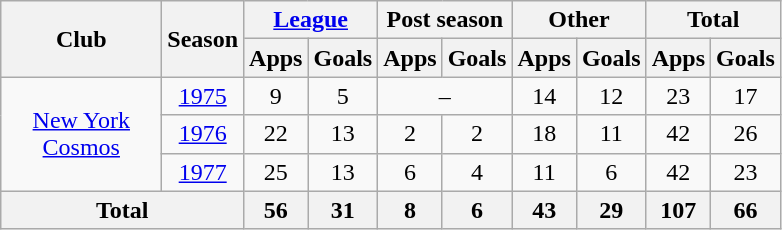<table class="wikitable plainrowheaders" style="text-align:center;">
<tr>
<th scope="col" rowspan="2" style="width:100px;">Club</th>
<th scope="col" rowspan="2">Season</th>
<th scope="col" colspan="2"><a href='#'>League</a></th>
<th scope="col" colspan="2">Post season</th>
<th scope="col" colspan="2">Other</th>
<th scope="col" colspan="2">Total</th>
</tr>
<tr>
<th scope="col">Apps</th>
<th scope="col">Goals</th>
<th scope="col">Apps</th>
<th scope="col">Goals</th>
<th scope="col">Apps</th>
<th scope="col">Goals</th>
<th scope="col">Apps</th>
<th scope="col">Goals</th>
</tr>
<tr>
<td rowspan="3"><a href='#'>New York Cosmos</a></td>
<td><a href='#'>1975</a></td>
<td>9</td>
<td>5</td>
<td colspan="2">–</td>
<td>14</td>
<td>12</td>
<td>23</td>
<td>17</td>
</tr>
<tr>
<td><a href='#'>1976</a></td>
<td>22</td>
<td>13</td>
<td>2</td>
<td>2</td>
<td>18</td>
<td>11</td>
<td>42</td>
<td>26</td>
</tr>
<tr>
<td><a href='#'>1977</a></td>
<td>25</td>
<td>13</td>
<td>6</td>
<td>4</td>
<td>11</td>
<td>6</td>
<td>42</td>
<td>23</td>
</tr>
<tr>
<th colspan="2">Total</th>
<th>56</th>
<th>31</th>
<th>8</th>
<th>6</th>
<th>43</th>
<th>29</th>
<th>107</th>
<th>66</th>
</tr>
</table>
